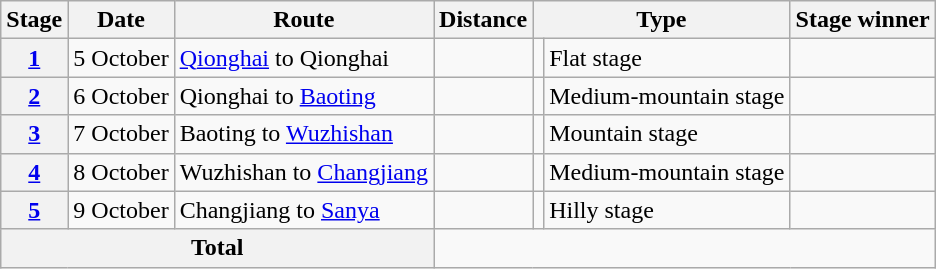<table class="wikitable">
<tr>
<th scope="col">Stage</th>
<th scope="col">Date</th>
<th scope="col">Route</th>
<th scope="col">Distance</th>
<th scope="col" colspan="2">Type</th>
<th scope="col">Stage winner</th>
</tr>
<tr>
<th scope="row" style="text-align:center;"><a href='#'>1</a></th>
<td style="text-align:center;">5 October</td>
<td><a href='#'>Qionghai</a> to Qionghai</td>
<td style="text-align:center;"></td>
<td></td>
<td>Flat stage</td>
<td></td>
</tr>
<tr>
<th scope="row" style="text-align:center;"><a href='#'>2</a></th>
<td style="text-align:center;">6 October</td>
<td>Qionghai to <a href='#'>Baoting</a></td>
<td style="text-align:center;"></td>
<td></td>
<td>Medium-mountain stage</td>
<td></td>
</tr>
<tr>
<th scope="row" style="text-align:center;"><a href='#'>3</a></th>
<td style="text-align:center;">7 October</td>
<td>Baoting to <a href='#'>Wuzhishan</a></td>
<td style="text-align:center;"></td>
<td></td>
<td>Mountain stage</td>
<td></td>
</tr>
<tr>
<th scope="row" style="text-align:center;"><a href='#'>4</a></th>
<td style="text-align:center;">8 October</td>
<td>Wuzhishan to <a href='#'>Changjiang</a></td>
<td style="text-align:center;"></td>
<td></td>
<td>Medium-mountain stage</td>
<td></td>
</tr>
<tr>
<th scope="row" style="text-align:center;"><a href='#'>5</a></th>
<td style="text-align:center;">9 October</td>
<td>Changjiang to <a href='#'>Sanya</a></td>
<td style="text-align:center;"></td>
<td></td>
<td>Hilly stage</td>
<td></td>
</tr>
<tr>
<th colspan="3">Total</th>
<td colspan="4" align="center"></td>
</tr>
</table>
